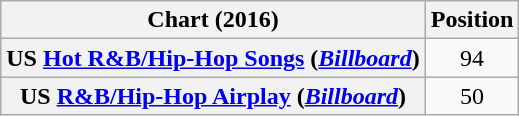<table class="wikitable plainrowheaders sortable">
<tr>
<th>Chart (2016)</th>
<th>Position</th>
</tr>
<tr>
<th scope="row">US <a href='#'>Hot R&B/Hip-Hop Songs</a> (<em><a href='#'>Billboard</a></em>)</th>
<td style="text-align:center;">94</td>
</tr>
<tr>
<th scope="row">US <a href='#'>R&B/Hip-Hop Airplay</a> (<em><a href='#'>Billboard</a></em>)</th>
<td style="text-align:center;">50</td>
</tr>
</table>
